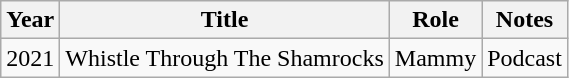<table class="wikitable">
<tr>
<th>Year</th>
<th>Title</th>
<th>Role</th>
<th>Notes</th>
</tr>
<tr>
<td>2021</td>
<td>Whistle Through The Shamrocks</td>
<td>Mammy</td>
<td>Podcast</td>
</tr>
</table>
